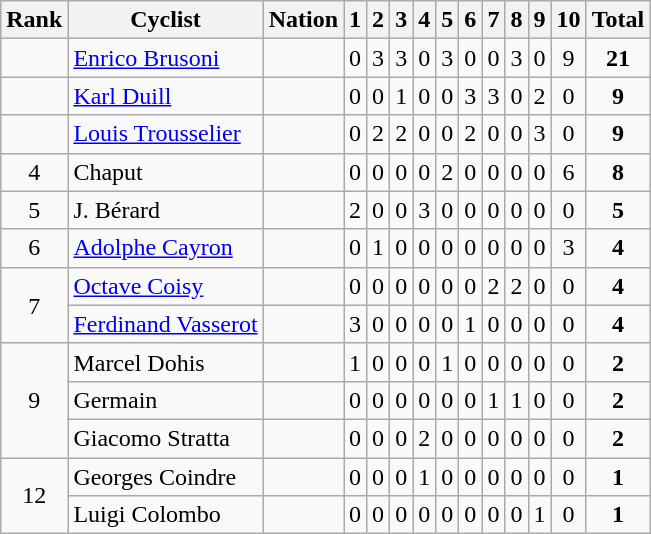<table class="wikitable sortable" style="text-align:center">
<tr>
<th>Rank</th>
<th>Cyclist</th>
<th>Nation</th>
<th>1</th>
<th>2</th>
<th>3</th>
<th>4</th>
<th>5</th>
<th>6</th>
<th>7</th>
<th>8</th>
<th>9</th>
<th>10</th>
<th>Total</th>
</tr>
<tr>
<td></td>
<td align=left><a href='#'>Enrico Brusoni</a></td>
<td align=left></td>
<td>0</td>
<td>3</td>
<td>3</td>
<td>0</td>
<td>3</td>
<td>0</td>
<td>0</td>
<td>3</td>
<td>0</td>
<td>9</td>
<td><strong>21</strong></td>
</tr>
<tr>
<td></td>
<td align=left><a href='#'>Karl Duill</a></td>
<td align=left></td>
<td>0</td>
<td>0</td>
<td>1</td>
<td>0</td>
<td>0</td>
<td>3</td>
<td>3</td>
<td>0</td>
<td>2</td>
<td>0</td>
<td><strong>9</strong></td>
</tr>
<tr>
<td></td>
<td align=left><a href='#'>Louis Trousselier</a></td>
<td align=left></td>
<td>0</td>
<td>2</td>
<td>2</td>
<td>0</td>
<td>0</td>
<td>2</td>
<td>0</td>
<td>0</td>
<td>3</td>
<td>0</td>
<td><strong>9</strong></td>
</tr>
<tr>
<td>4</td>
<td align=left>Chaput</td>
<td align=left></td>
<td>0</td>
<td>0</td>
<td>0</td>
<td>0</td>
<td>2</td>
<td>0</td>
<td>0</td>
<td>0</td>
<td>0</td>
<td>6</td>
<td><strong>8</strong></td>
</tr>
<tr>
<td>5</td>
<td align=left>J. Bérard</td>
<td align=left></td>
<td>2</td>
<td>0</td>
<td>0</td>
<td>3</td>
<td>0</td>
<td>0</td>
<td>0</td>
<td>0</td>
<td>0</td>
<td>0</td>
<td><strong>5</strong></td>
</tr>
<tr>
<td>6</td>
<td align=left><a href='#'>Adolphe Cayron</a></td>
<td align=left></td>
<td>0</td>
<td>1</td>
<td>0</td>
<td>0</td>
<td>0</td>
<td>0</td>
<td>0</td>
<td>0</td>
<td>0</td>
<td>3</td>
<td><strong>4</strong></td>
</tr>
<tr>
<td rowspan=2>7</td>
<td align=left><a href='#'>Octave Coisy</a></td>
<td align=left></td>
<td>0</td>
<td>0</td>
<td>0</td>
<td>0</td>
<td>0</td>
<td>0</td>
<td>2</td>
<td>2</td>
<td>0</td>
<td>0</td>
<td><strong>4</strong></td>
</tr>
<tr>
<td align=left><a href='#'>Ferdinand Vasserot</a></td>
<td align=left></td>
<td>3</td>
<td>0</td>
<td>0</td>
<td>0</td>
<td>0</td>
<td>1</td>
<td>0</td>
<td>0</td>
<td>0</td>
<td>0</td>
<td><strong>4</strong></td>
</tr>
<tr>
<td rowspan=3>9</td>
<td align=left>Marcel Dohis</td>
<td align=left></td>
<td>1</td>
<td>0</td>
<td>0</td>
<td>0</td>
<td>1</td>
<td>0</td>
<td>0</td>
<td>0</td>
<td>0</td>
<td>0</td>
<td><strong>2</strong></td>
</tr>
<tr>
<td align=left>Germain</td>
<td align=left></td>
<td>0</td>
<td>0</td>
<td>0</td>
<td>0</td>
<td>0</td>
<td>0</td>
<td>1</td>
<td>1</td>
<td>0</td>
<td>0</td>
<td><strong>2</strong></td>
</tr>
<tr>
<td align=left>Giacomo Stratta</td>
<td align=left></td>
<td>0</td>
<td>0</td>
<td>0</td>
<td>2</td>
<td>0</td>
<td>0</td>
<td>0</td>
<td>0</td>
<td>0</td>
<td>0</td>
<td><strong>2</strong></td>
</tr>
<tr>
<td rowspan=2>12</td>
<td align=left>Georges Coindre</td>
<td align=left></td>
<td>0</td>
<td>0</td>
<td>0</td>
<td>1</td>
<td>0</td>
<td>0</td>
<td>0</td>
<td>0</td>
<td>0</td>
<td>0</td>
<td><strong>1</strong></td>
</tr>
<tr>
<td align=left>Luigi Colombo</td>
<td align=left></td>
<td>0</td>
<td>0</td>
<td>0</td>
<td>0</td>
<td>0</td>
<td>0</td>
<td>0</td>
<td>0</td>
<td>1</td>
<td>0</td>
<td><strong>1</strong></td>
</tr>
</table>
